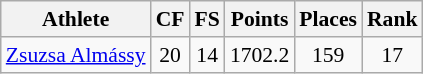<table class="wikitable" border="1" style="font-size:90%">
<tr>
<th>Athlete</th>
<th>CF</th>
<th>FS</th>
<th>Points</th>
<th>Places</th>
<th>Rank</th>
</tr>
<tr align=center>
<td align=left><a href='#'>Zsuzsa Almássy</a></td>
<td>20</td>
<td>14</td>
<td>1702.2</td>
<td>159</td>
<td>17</td>
</tr>
</table>
